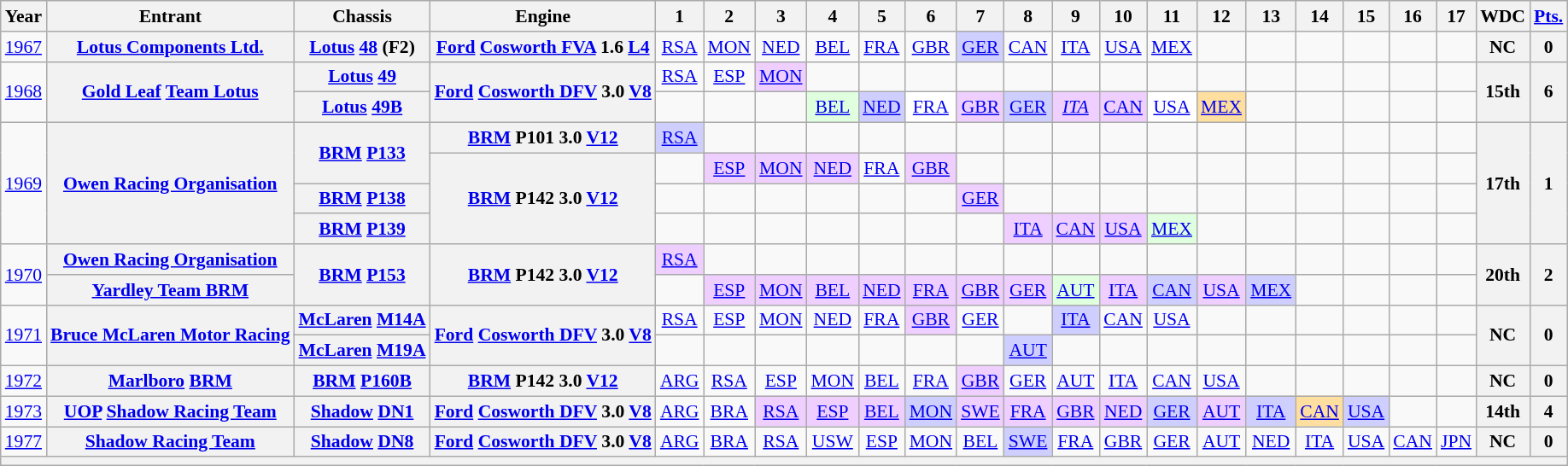<table class="wikitable" style="text-align:center; font-size:90%">
<tr>
<th>Year</th>
<th>Entrant</th>
<th>Chassis</th>
<th>Engine</th>
<th>1</th>
<th>2</th>
<th>3</th>
<th>4</th>
<th>5</th>
<th>6</th>
<th>7</th>
<th>8</th>
<th>9</th>
<th>10</th>
<th>11</th>
<th>12</th>
<th>13</th>
<th>14</th>
<th>15</th>
<th>16</th>
<th>17</th>
<th>WDC</th>
<th><a href='#'>Pts.</a></th>
</tr>
<tr>
<td><a href='#'>1967</a></td>
<th><a href='#'>Lotus Components Ltd.</a></th>
<th><a href='#'>Lotus</a> <a href='#'>48</a> (F2)</th>
<th><a href='#'>Ford</a> <a href='#'>Cosworth FVA</a> 1.6 <a href='#'>L4</a></th>
<td><a href='#'>RSA</a></td>
<td><a href='#'>MON</a></td>
<td><a href='#'>NED</a></td>
<td><a href='#'>BEL</a></td>
<td><a href='#'>FRA</a></td>
<td><a href='#'>GBR</a></td>
<td style="background:#CFCFFF;"><a href='#'>GER</a><br></td>
<td><a href='#'>CAN</a></td>
<td><a href='#'>ITA</a></td>
<td><a href='#'>USA</a></td>
<td><a href='#'>MEX</a></td>
<td></td>
<td></td>
<td></td>
<td></td>
<td></td>
<td></td>
<th>NC</th>
<th>0</th>
</tr>
<tr>
<td rowspan=2><a href='#'>1968</a></td>
<th rowspan=2><a href='#'>Gold Leaf</a> <a href='#'>Team Lotus</a></th>
<th><a href='#'>Lotus</a> <a href='#'>49</a></th>
<th rowspan=2><a href='#'>Ford</a> <a href='#'>Cosworth DFV</a> 3.0 <a href='#'>V8</a></th>
<td><a href='#'>RSA</a><br></td>
<td><a href='#'>ESP</a><br></td>
<td style="background:#EFCFFF;"><a href='#'>MON</a><br></td>
<td></td>
<td></td>
<td></td>
<td></td>
<td></td>
<td></td>
<td></td>
<td></td>
<td></td>
<td></td>
<td></td>
<td></td>
<td></td>
<td></td>
<th rowspan=2>15th</th>
<th rowspan=2>6</th>
</tr>
<tr>
<th><a href='#'>Lotus</a> <a href='#'>49B</a></th>
<td></td>
<td></td>
<td></td>
<td style="background:#DFFFDF;"><a href='#'>BEL</a><br></td>
<td style="background:#CFCFFF;"><a href='#'>NED</a><br></td>
<td style="background:#FFFFFF;"><a href='#'>FRA</a><br></td>
<td style="background:#EFCFFF;"><a href='#'>GBR</a><br></td>
<td style="background:#CFCFFF;"><a href='#'>GER</a><br></td>
<td style="background:#EFCFFF;"><em><a href='#'>ITA</a></em><br></td>
<td style="background:#EFCFFF;"><a href='#'>CAN</a><br></td>
<td style="background:#FFFFFF;"><a href='#'>USA</a><br></td>
<td style="background:#FFDF9F;"><a href='#'>MEX</a><br></td>
<td></td>
<td></td>
<td></td>
<td></td>
<td></td>
</tr>
<tr>
<td rowspan=4><a href='#'>1969</a></td>
<th rowspan=4><a href='#'>Owen Racing Organisation</a></th>
<th rowspan=2><a href='#'>BRM</a> <a href='#'>P133</a></th>
<th><a href='#'>BRM</a> P101 3.0 <a href='#'>V12</a></th>
<td style="background:#CFCFFF;"><a href='#'>RSA</a><br></td>
<td></td>
<td></td>
<td></td>
<td></td>
<td></td>
<td></td>
<td></td>
<td></td>
<td></td>
<td></td>
<td></td>
<td></td>
<td></td>
<td></td>
<td></td>
<td></td>
<th rowspan=4>17th</th>
<th rowspan=4>1</th>
</tr>
<tr>
<th rowspan=3><a href='#'>BRM</a> P142 3.0 <a href='#'>V12</a></th>
<td></td>
<td style="background:#EFCFFF;"><a href='#'>ESP</a><br></td>
<td style="background:#EFCFFF;"><a href='#'>MON</a><br></td>
<td style="background:#EFCFFF;"><a href='#'>NED</a><br></td>
<td><a href='#'>FRA</a><br></td>
<td style="background:#EFCFFF;"><a href='#'>GBR</a><br></td>
<td></td>
<td></td>
<td></td>
<td></td>
<td></td>
<td></td>
<td></td>
<td></td>
<td></td>
<td></td>
<td></td>
</tr>
<tr>
<th><a href='#'>BRM</a> <a href='#'>P138</a></th>
<td></td>
<td></td>
<td></td>
<td></td>
<td></td>
<td></td>
<td style="background:#EFCFFF;"><a href='#'>GER</a><br></td>
<td></td>
<td></td>
<td></td>
<td></td>
<td></td>
<td></td>
<td></td>
<td></td>
<td></td>
<td></td>
</tr>
<tr>
<th><a href='#'>BRM</a> <a href='#'>P139</a></th>
<td></td>
<td></td>
<td></td>
<td></td>
<td></td>
<td></td>
<td></td>
<td style="background:#EFCFFF;"><a href='#'>ITA</a><br></td>
<td style="background:#EFCFFF;"><a href='#'>CAN</a><br></td>
<td style="background:#EFCFFF;"><a href='#'>USA</a><br></td>
<td style="background:#DFFFDF;"><a href='#'>MEX</a><br></td>
<td></td>
<td></td>
<td></td>
<td></td>
<td></td>
<td></td>
</tr>
<tr>
<td rowspan=2><a href='#'>1970</a></td>
<th><a href='#'>Owen Racing Organisation</a></th>
<th rowspan=2><a href='#'>BRM</a> <a href='#'>P153</a></th>
<th rowspan=2><a href='#'>BRM</a> P142 3.0 <a href='#'>V12</a></th>
<td style="background:#EFCFFF;"><a href='#'>RSA</a><br></td>
<td></td>
<td></td>
<td></td>
<td></td>
<td></td>
<td></td>
<td></td>
<td></td>
<td></td>
<td></td>
<td></td>
<td></td>
<td></td>
<td></td>
<td></td>
<td></td>
<th rowspan=2>20th</th>
<th rowspan=2>2</th>
</tr>
<tr>
<th><a href='#'>Yardley Team BRM</a></th>
<td></td>
<td style="background:#EFCFFF;"><a href='#'>ESP</a><br></td>
<td style="background:#EFCFFF;"><a href='#'>MON</a><br></td>
<td style="background:#EFCFFF;"><a href='#'>BEL</a><br></td>
<td style="background:#EFCFFF;"><a href='#'>NED</a><br></td>
<td style="background:#EFCFFF;"><a href='#'>FRA</a><br></td>
<td style="background:#EFCFFF;"><a href='#'>GBR</a><br></td>
<td style="background:#EFCFFF;"><a href='#'>GER</a><br></td>
<td style="background:#DFFFDF;"><a href='#'>AUT</a><br></td>
<td style="background:#EFCFFF;"><a href='#'>ITA</a><br></td>
<td style="background:#CFCFFF;"><a href='#'>CAN</a><br></td>
<td style="background:#EFCFFF;"><a href='#'>USA</a><br></td>
<td style="background:#CFCFFF;"><a href='#'>MEX</a><br></td>
<td></td>
<td></td>
<td></td>
<td></td>
</tr>
<tr>
<td rowspan=2><a href='#'>1971</a></td>
<th rowspan=2><a href='#'>Bruce McLaren Motor Racing</a></th>
<th><a href='#'>McLaren</a> <a href='#'>M14A</a></th>
<th rowspan=2><a href='#'>Ford</a> <a href='#'>Cosworth DFV</a> 3.0 <a href='#'>V8</a></th>
<td><a href='#'>RSA</a></td>
<td><a href='#'>ESP</a></td>
<td><a href='#'>MON</a></td>
<td><a href='#'>NED</a></td>
<td><a href='#'>FRA</a></td>
<td style="background:#EFCFFF;"><a href='#'>GBR</a><br></td>
<td><a href='#'>GER</a></td>
<td></td>
<td style="background:#CFCFFF;"><a href='#'>ITA</a><br></td>
<td><a href='#'>CAN</a></td>
<td><a href='#'>USA</a></td>
<td></td>
<td></td>
<td></td>
<td></td>
<td></td>
<td></td>
<th rowspan=2>NC</th>
<th rowspan=2>0</th>
</tr>
<tr>
<th><a href='#'>McLaren</a> <a href='#'>M19A</a></th>
<td></td>
<td></td>
<td></td>
<td></td>
<td></td>
<td></td>
<td></td>
<td style="background:#CFCFFF;"><a href='#'>AUT</a><br></td>
<td></td>
<td></td>
<td></td>
<td></td>
<td></td>
<td></td>
<td></td>
<td></td>
<td></td>
</tr>
<tr>
<td><a href='#'>1972</a></td>
<th><a href='#'>Marlboro</a> <a href='#'>BRM</a></th>
<th><a href='#'>BRM</a> <a href='#'>P160B</a></th>
<th><a href='#'>BRM</a> P142 3.0 <a href='#'>V12</a></th>
<td><a href='#'>ARG</a></td>
<td><a href='#'>RSA</a></td>
<td><a href='#'>ESP</a></td>
<td><a href='#'>MON</a></td>
<td><a href='#'>BEL</a></td>
<td><a href='#'>FRA</a></td>
<td style="background:#EFCFFF;"><a href='#'>GBR</a><br></td>
<td><a href='#'>GER</a></td>
<td><a href='#'>AUT</a></td>
<td><a href='#'>ITA</a></td>
<td><a href='#'>CAN</a></td>
<td><a href='#'>USA</a></td>
<td></td>
<td></td>
<td></td>
<td></td>
<td></td>
<th>NC</th>
<th>0</th>
</tr>
<tr>
<td><a href='#'>1973</a></td>
<th><a href='#'>UOP</a> <a href='#'>Shadow Racing Team</a></th>
<th><a href='#'>Shadow</a> <a href='#'>DN1</a></th>
<th><a href='#'>Ford</a> <a href='#'>Cosworth DFV</a> 3.0 <a href='#'>V8</a></th>
<td><a href='#'>ARG</a></td>
<td><a href='#'>BRA</a></td>
<td style="background:#EFCFFF;"><a href='#'>RSA</a><br></td>
<td style="background:#EFCFFF;"><a href='#'>ESP</a><br></td>
<td style="background:#EFCFFF;"><a href='#'>BEL</a><br></td>
<td style="background:#CFCFFF;"><a href='#'>MON</a><br></td>
<td style="background:#EFCFFF;"><a href='#'>SWE</a><br></td>
<td style="background:#EFCFFF;"><a href='#'>FRA</a><br></td>
<td style="background:#EFCFFF;"><a href='#'>GBR</a><br></td>
<td style="background:#EFCFFF;"><a href='#'>NED</a><br></td>
<td style="background:#CFCFFF;"><a href='#'>GER</a><br></td>
<td style="background:#EFCFFF;"><a href='#'>AUT</a><br></td>
<td style="background:#CFCFFF;"><a href='#'>ITA</a><br></td>
<td style="background:#FFDF9F;"><a href='#'>CAN</a><br></td>
<td style="background:#CFCFFF;"><a href='#'>USA</a><br></td>
<td></td>
<td></td>
<th>14th</th>
<th>4</th>
</tr>
<tr>
<td><a href='#'>1977</a></td>
<th><a href='#'>Shadow Racing Team</a></th>
<th><a href='#'>Shadow</a> <a href='#'>DN8</a></th>
<th><a href='#'>Ford</a> <a href='#'>Cosworth DFV</a> 3.0 <a href='#'>V8</a></th>
<td><a href='#'>ARG</a></td>
<td><a href='#'>BRA</a></td>
<td><a href='#'>RSA</a></td>
<td><a href='#'>USW</a></td>
<td><a href='#'>ESP</a></td>
<td><a href='#'>MON</a></td>
<td><a href='#'>BEL</a></td>
<td style="background:#CFCFFF;"><a href='#'>SWE</a><br></td>
<td><a href='#'>FRA</a></td>
<td><a href='#'>GBR</a></td>
<td><a href='#'>GER</a></td>
<td><a href='#'>AUT</a></td>
<td><a href='#'>NED</a></td>
<td><a href='#'>ITA</a></td>
<td><a href='#'>USA</a></td>
<td><a href='#'>CAN</a></td>
<td><a href='#'>JPN</a></td>
<th>NC</th>
<th>0</th>
</tr>
<tr>
<th colspan="23"></th>
</tr>
</table>
